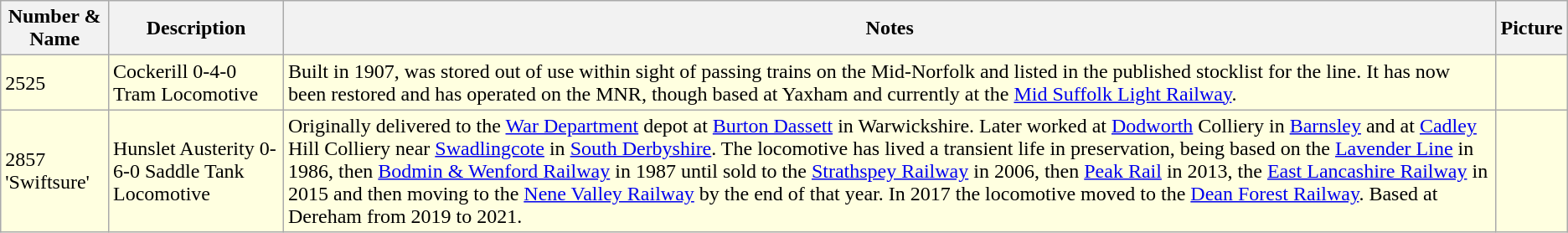<table class="wikitable">
<tr>
<th>Number & Name</th>
<th>Description</th>
<th>Notes</th>
<th>Picture</th>
</tr>
<tr bgcolor=#FFFFEO>
<td>2525</td>
<td>Cockerill 0-4-0 Tram Locomotive</td>
<td>Built in 1907, was stored out of use within sight of passing trains on the Mid-Norfolk and listed in the published stocklist for the line. It has now been restored and has operated on the MNR, though based at Yaxham and currently at the <a href='#'>Mid Suffolk Light Railway</a>.</td>
<td></td>
</tr>
<tr bgcolor=#FFFFEO>
<td>2857 'Swiftsure'</td>
<td>Hunslet Austerity 0-6-0 Saddle Tank Locomotive</td>
<td>Originally delivered to the <a href='#'>War Department</a> depot at <a href='#'>Burton Dassett</a> in Warwickshire. Later worked at <a href='#'>Dodworth</a> Colliery in <a href='#'>Barnsley</a> and at <a href='#'>Cadley</a> Hill Colliery near <a href='#'>Swadlingcote</a> in <a href='#'>South Derbyshire</a>. The locomotive has lived a transient life in preservation, being based on the <a href='#'>Lavender Line</a> in 1986, then <a href='#'>Bodmin & Wenford Railway</a> in 1987 until sold to the <a href='#'>Strathspey Railway</a> in 2006, then <a href='#'>Peak Rail</a> in 2013, the <a href='#'>East Lancashire Railway</a> in 2015 and then moving to the <a href='#'>Nene Valley Railway</a> by the end of that year. In 2017 the locomotive moved to the <a href='#'>Dean Forest Railway</a>. Based at Dereham from 2019 to 2021.</td>
<td></td>
</tr>
</table>
